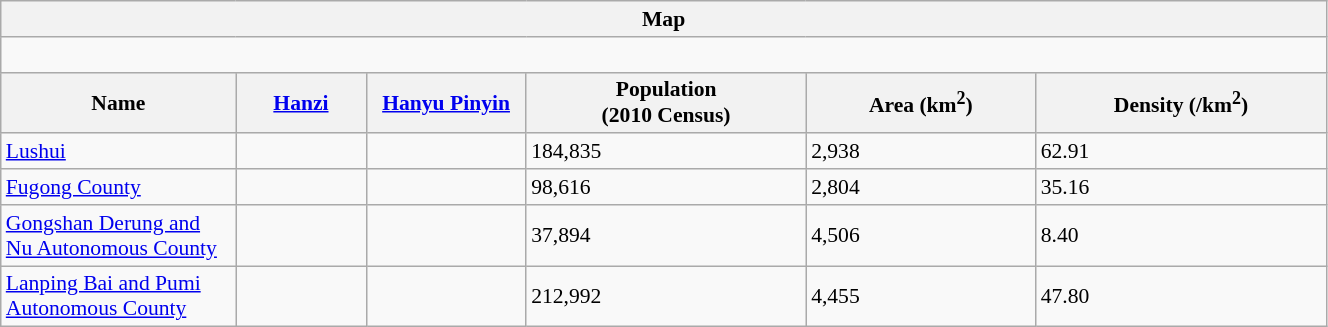<table class="wikitable"  style="font-size:90%; width:70%;" align=center>
<tr>
<th colspan="6">Map</th>
</tr>
<tr>
<td colspan="6"><div><br> 





</div></td>
</tr>
<tr>
<th width="150">Name</th>
<th width="80"><a href='#'>Hanzi</a></th>
<th width="100"><a href='#'>Hanyu Pinyin</a></th>
<th>Population<br>(2010 Census)</th>
<th>Area (km<sup>2</sup>)</th>
<th>Density (/km<sup>2</sup>)</th>
</tr>
<tr --------->
<td><a href='#'>Lushui</a></td>
<td></td>
<td></td>
<td>184,835</td>
<td>2,938</td>
<td>62.91</td>
</tr>
<tr --------->
<td><a href='#'>Fugong County</a></td>
<td></td>
<td></td>
<td>98,616</td>
<td>2,804</td>
<td>35.16</td>
</tr>
<tr --------->
<td><a href='#'>Gongshan Derung and Nu Autonomous County</a></td>
<td></td>
<td></td>
<td>37,894</td>
<td>4,506</td>
<td>8.40</td>
</tr>
<tr --------->
<td><a href='#'>Lanping Bai and Pumi Autonomous County</a></td>
<td></td>
<td></td>
<td>212,992</td>
<td>4,455</td>
<td>47.80</td>
</tr>
</table>
